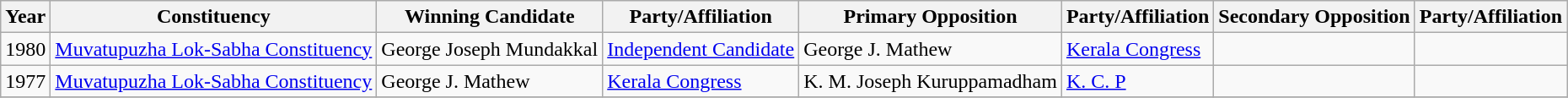<table class="wikitable sortable">
<tr>
<th>Year</th>
<th>Constituency</th>
<th>Winning Candidate</th>
<th>Party/Affiliation</th>
<th>Primary Opposition</th>
<th>Party/Affiliation</th>
<th>Secondary Opposition</th>
<th>Party/Affiliation</th>
</tr>
<tr>
<td>1980</td>
<td><a href='#'>Muvatupuzha Lok-Sabha Constituency</a></td>
<td>George Joseph Mundakkal</td>
<td><a href='#'>Independent Candidate</a></td>
<td>George J. Mathew</td>
<td><a href='#'>Kerala Congress</a></td>
<td></td>
<td></td>
</tr>
<tr>
<td>1977</td>
<td><a href='#'>Muvatupuzha Lok-Sabha Constituency</a></td>
<td>George J. Mathew</td>
<td><a href='#'>Kerala Congress</a></td>
<td>K. M. Joseph Kuruppamadham</td>
<td><a href='#'>K. C. P</a></td>
<td></td>
<td></td>
</tr>
<tr>
</tr>
</table>
